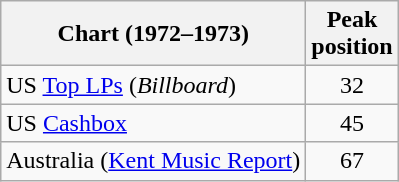<table class="wikitable">
<tr>
<th>Chart (1972–1973)</th>
<th>Peak<br>position</th>
</tr>
<tr>
<td>US <a href='#'>Top LPs</a> (<em>Billboard</em>)</td>
<td align="center">32</td>
</tr>
<tr>
<td>US <a href='#'>Cashbox</a></td>
<td align="center">45</td>
</tr>
<tr>
<td>Australia (<a href='#'>Kent Music Report</a>)</td>
<td align="center">67</td>
</tr>
</table>
